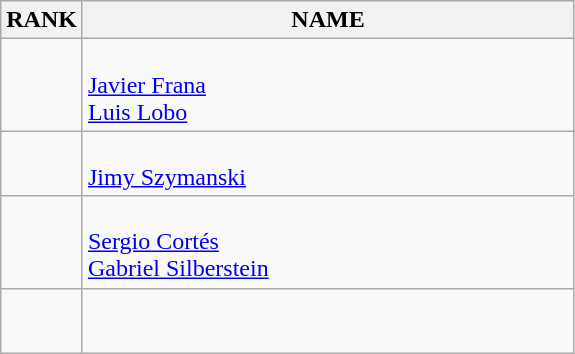<table class="wikitable">
<tr>
<th>RANK</th>
<th style="width: 20em">NAME</th>
</tr>
<tr>
<td align="center"></td>
<td><strong></strong><br><a href='#'>Javier Frana</a><br><a href='#'>Luis Lobo</a></td>
</tr>
<tr>
<td align="center"></td>
<td><strong></strong><br><a href='#'>Jimy Szymanski</a><br></td>
</tr>
<tr>
<td align="center"></td>
<td><strong></strong><br><a href='#'>Sergio Cortés</a><br><a href='#'>Gabriel Silberstein</a></td>
</tr>
<tr>
<td align="center"></td>
<td><strong></strong><br><br></td>
</tr>
</table>
